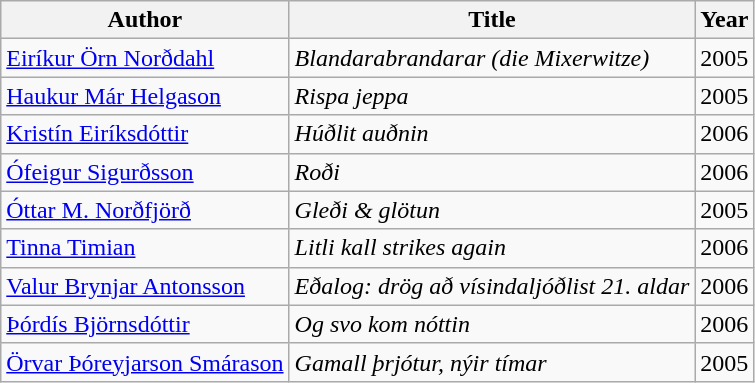<table class="wikitable sortable">
<tr>
<th>Author</th>
<th>Title</th>
<th>Year</th>
</tr>
<tr>
<td><a href='#'>Eiríkur Örn Norðdahl</a></td>
<td><em>Blandarabrandarar (die Mixerwitze)</em></td>
<td>2005</td>
</tr>
<tr>
<td><a href='#'>Haukur Már Helgason</a></td>
<td><em>Rispa jeppa</em></td>
<td>2005</td>
</tr>
<tr>
<td><a href='#'>Kristín Eiríksdóttir</a></td>
<td><em>Húðlit auðnin</em></td>
<td>2006</td>
</tr>
<tr>
<td><a href='#'>Ófeigur Sigurðsson</a></td>
<td><em>Roði</em></td>
<td>2006</td>
</tr>
<tr>
<td><a href='#'>Óttar M. Norðfjörð</a></td>
<td><em>Gleði & glötun</em></td>
<td>2005</td>
</tr>
<tr>
<td><a href='#'>Tinna Timian</a></td>
<td><em>Litli kall strikes again</em></td>
<td>2006</td>
</tr>
<tr>
<td><a href='#'>Valur Brynjar Antonsson</a></td>
<td><em>Eðalog: drög að vísindaljóðlist 21. aldar</em></td>
<td>2006</td>
</tr>
<tr>
<td><a href='#'>Þórdís Björnsdóttir</a></td>
<td><em>Og svo kom nóttin</em></td>
<td>2006</td>
</tr>
<tr>
<td><a href='#'>Örvar Þóreyjarson Smárason</a></td>
<td><em>Gamall þrjótur, nýir tímar</em></td>
<td>2005</td>
</tr>
</table>
